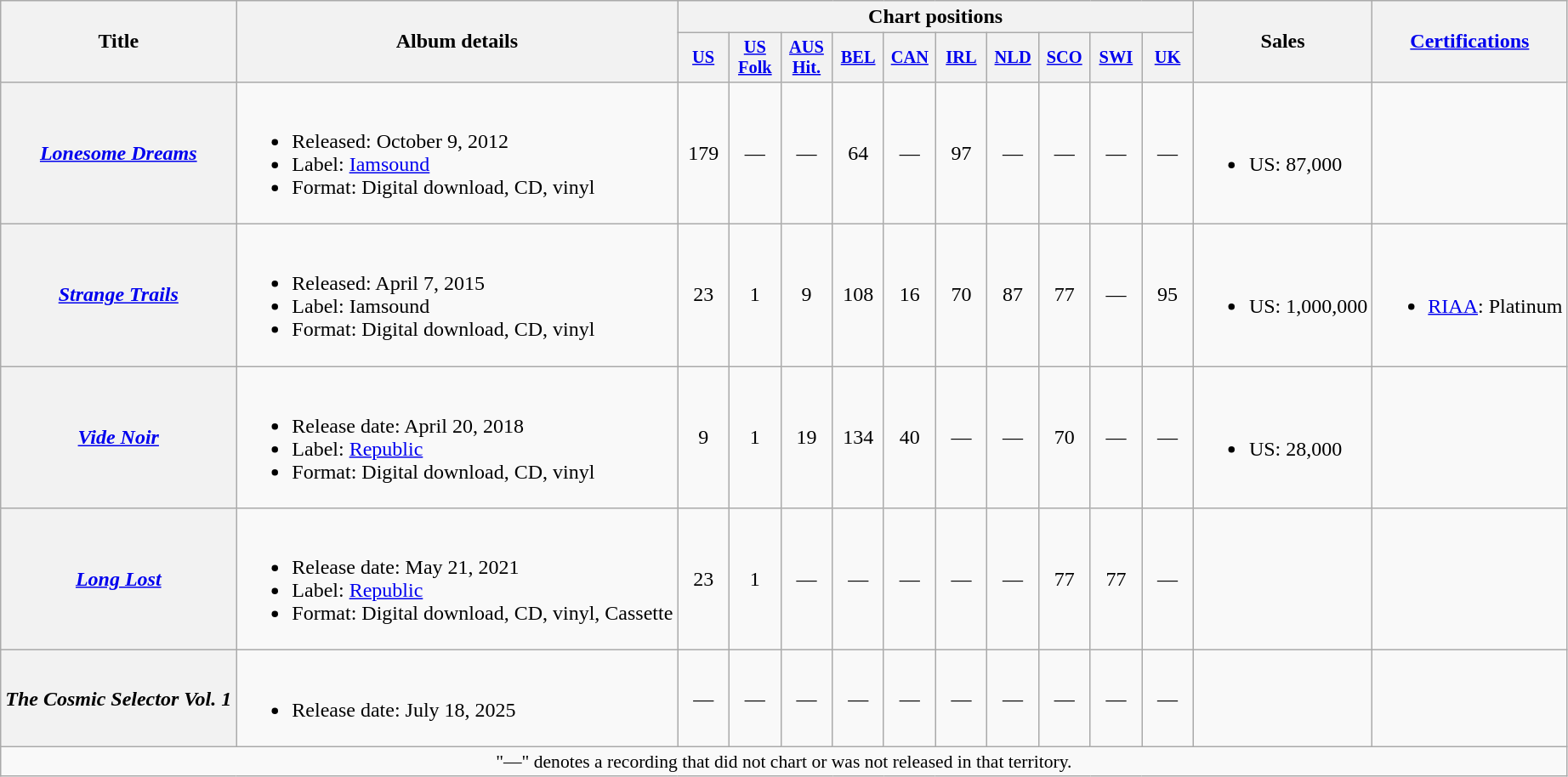<table class="wikitable plainrowheaders">
<tr>
<th scope="col" rowspan="2" width:10em;>Title</th>
<th scope="col" rowspan="2" width:30em;">Album details</th>
<th scope="col" colspan="10">Chart positions</th>
<th scope="col" rowspan="2" width:8em;>Sales</th>
<th scope="col" rowspan="2" width:8em;><a href='#'>Certifications</a></th>
</tr>
<tr>
<th scope="col" style="width:2.5em;font-size:85%"><a href='#'>US</a><br></th>
<th scope="col" style="width:2.5em;font-size:85%"><a href='#'>US Folk</a><br></th>
<th scope="col" style="width:2.5em;font-size:85%"><a href='#'>AUS<br>Hit.</a><br></th>
<th scope="col" style="width:2.5em;font-size:85%"><a href='#'>BEL</a><br></th>
<th scope="col" style="width:2.5em;font-size:85%"><a href='#'>CAN</a><br></th>
<th scope="col" style="width:2.5em;font-size:85%"><a href='#'>IRL</a><br></th>
<th scope="col" style="width:2.5em;font-size:85%"><a href='#'>NLD</a><br></th>
<th scope="col" style="width:2.5em;font-size:85%"><a href='#'>SCO</a><br></th>
<th scope="col" style="width:2.5em;font-size:85%"><a href='#'>SWI</a><br></th>
<th scope="col" style="width:2.5em;font-size:85%"><a href='#'>UK</a><br></th>
</tr>
<tr>
<th scope="row"><em><a href='#'>Lonesome Dreams</a></em></th>
<td><br><ul><li>Released: October 9, 2012</li><li>Label: <a href='#'>Iamsound</a></li><li>Format: Digital download, CD, vinyl</li></ul></td>
<td align="center">179</td>
<td align="center">—</td>
<td align="center">—</td>
<td align="center">64</td>
<td align="center">—</td>
<td align="center">97</td>
<td align="center">—</td>
<td align="center">—</td>
<td align="center">—</td>
<td align="center">—</td>
<td><br><ul><li>US: 87,000</li></ul></td>
<td></td>
</tr>
<tr>
<th scope="row"><em><a href='#'>Strange Trails</a></em></th>
<td><br><ul><li>Released: April 7, 2015</li><li>Label: Iamsound</li><li>Format: Digital download, CD, vinyl</li></ul></td>
<td align="center">23</td>
<td align="center">1</td>
<td align="center">9</td>
<td align="center">108</td>
<td align="center">16</td>
<td align="center">70</td>
<td align="center">87</td>
<td align="center">77</td>
<td align="center">—</td>
<td align="center">95</td>
<td><br><ul><li>US: 1,000,000</li></ul></td>
<td><br><ul><li><a href='#'>RIAA</a>: Platinum</li></ul></td>
</tr>
<tr>
<th scope="row"><em><a href='#'>Vide Noir</a></em></th>
<td><br><ul><li>Release date: April 20, 2018</li><li>Label: <a href='#'>Republic</a></li><li>Format: Digital download, CD, vinyl</li></ul></td>
<td align="center">9</td>
<td align="center">1</td>
<td align="center">19</td>
<td align="center">134</td>
<td align="center">40</td>
<td align="center">—</td>
<td align="center">—</td>
<td align="center">70</td>
<td align="center">—</td>
<td align="center">—</td>
<td><br><ul><li>US: 28,000</li></ul></td>
<td></td>
</tr>
<tr>
<th scope="row"><em><a href='#'>Long Lost</a></em></th>
<td><br><ul><li>Release date: May 21, 2021</li><li>Label: <a href='#'>Republic</a></li><li>Format: Digital download, CD, vinyl, Cassette</li></ul></td>
<td align="center">23</td>
<td align="center">1</td>
<td align="center">—</td>
<td align="center">—</td>
<td align="center">—</td>
<td align="center">—</td>
<td align="center">—</td>
<td align="center">77</td>
<td align="center">77</td>
<td align="center">—</td>
<td></td>
<td></td>
</tr>
<tr>
<th scope="row"><em>The Cosmic Selector Vol. 1</em></th>
<td><br><ul><li>Release date: July 18, 2025</li></ul></td>
<td align="center">—</td>
<td align="center">—</td>
<td align="center">—</td>
<td align="center">—</td>
<td align="center">—</td>
<td align="center">—</td>
<td align="center">—</td>
<td align="center">—</td>
<td align="center">—</td>
<td align="center">—</td>
<td></td>
<td></td>
</tr>
<tr>
<td align="center" colspan="14" style="font-size:90%">"—" denotes a recording that did not chart or was not released in that territory.</td>
</tr>
</table>
